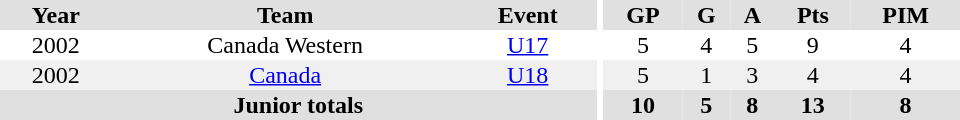<table border="0" cellpadding="1" cellspacing="0" ID="Table3" style="text-align:center; width:40em">
<tr ALIGN="center" bgcolor="#e0e0e0">
<th>Year</th>
<th>Team</th>
<th>Event</th>
<th rowspan="99" bgcolor="#ffffff"></th>
<th>GP</th>
<th>G</th>
<th>A</th>
<th>Pts</th>
<th>PIM</th>
</tr>
<tr>
<td>2002</td>
<td>Canada Western</td>
<td><a href='#'>U17</a></td>
<td>5</td>
<td>4</td>
<td>5</td>
<td>9</td>
<td>4</td>
</tr>
<tr bgcolor="#f0f0f0">
<td>2002</td>
<td><a href='#'>Canada</a></td>
<td><a href='#'>U18</a></td>
<td>5</td>
<td>1</td>
<td>3</td>
<td>4</td>
<td>4</td>
</tr>
<tr bgcolor="#e0e0e0">
<th colspan="3">Junior totals</th>
<th>10</th>
<th>5</th>
<th>8</th>
<th>13</th>
<th>8</th>
</tr>
</table>
